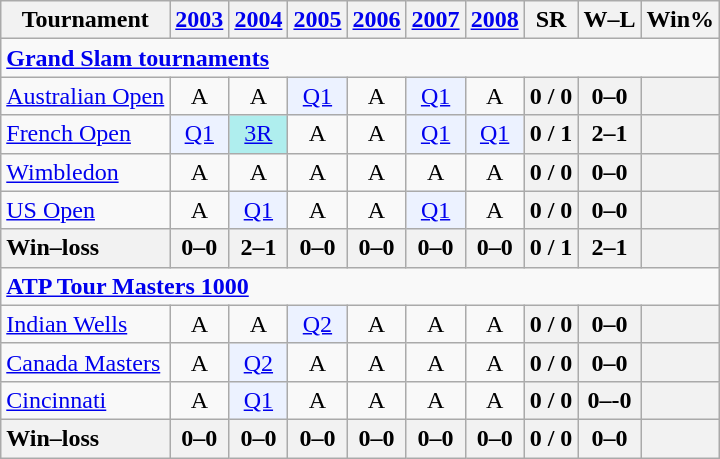<table class=wikitable style=text-align:center>
<tr>
<th>Tournament</th>
<th><a href='#'>2003</a></th>
<th><a href='#'>2004</a></th>
<th><a href='#'>2005</a></th>
<th><a href='#'>2006</a></th>
<th><a href='#'>2007</a></th>
<th><a href='#'>2008</a></th>
<th>SR</th>
<th>W–L</th>
<th>Win%</th>
</tr>
<tr>
<td colspan=25 style=text-align:left><a href='#'><strong>Grand Slam tournaments</strong></a></td>
</tr>
<tr>
<td align=left><a href='#'>Australian Open</a></td>
<td>A</td>
<td>A</td>
<td bgcolor=ecf2ff><a href='#'>Q1</a></td>
<td>A</td>
<td bgcolor=ecf2ff><a href='#'>Q1</a></td>
<td>A</td>
<th>0 / 0</th>
<th>0–0</th>
<th></th>
</tr>
<tr>
<td align=left><a href='#'>French Open</a></td>
<td bgcolor=ecf2ff><a href='#'>Q1</a></td>
<td bgcolor=afeeee><a href='#'>3R</a></td>
<td>A</td>
<td>A</td>
<td bgcolor=ecf2ff><a href='#'>Q1</a></td>
<td bgcolor=ecf2ff><a href='#'>Q1</a></td>
<th>0 / 1</th>
<th>2–1</th>
<th></th>
</tr>
<tr>
<td align=left><a href='#'>Wimbledon</a></td>
<td>A</td>
<td>A</td>
<td>A</td>
<td>A</td>
<td>A</td>
<td>A</td>
<th>0 / 0</th>
<th>0–0</th>
<th></th>
</tr>
<tr>
<td align=left><a href='#'>US Open</a></td>
<td>A</td>
<td bgcolor=ecf2ff><a href='#'>Q1</a></td>
<td>A</td>
<td>A</td>
<td bgcolor=ecf2ff><a href='#'>Q1</a></td>
<td>A</td>
<th>0 / 0</th>
<th>0–0</th>
<th></th>
</tr>
<tr>
<th style=text-align:left><strong>Win–loss</strong></th>
<th>0–0</th>
<th>2–1</th>
<th>0–0</th>
<th>0–0</th>
<th>0–0</th>
<th>0–0</th>
<th>0 / 1</th>
<th>2–1</th>
<th></th>
</tr>
<tr>
<td colspan=25 style=text-align:left><strong><a href='#'>ATP Tour Masters 1000</a></strong></td>
</tr>
<tr>
<td align=left><a href='#'>Indian Wells</a></td>
<td>A</td>
<td>A</td>
<td bgcolor=ecf2ff><a href='#'>Q2</a></td>
<td>A</td>
<td>A</td>
<td>A</td>
<th>0 / 0</th>
<th>0–0</th>
<th></th>
</tr>
<tr>
<td align=left><a href='#'>Canada Masters</a></td>
<td>A</td>
<td bgcolor=ecf2ff><a href='#'>Q2</a></td>
<td>A</td>
<td>A</td>
<td>A</td>
<td>A</td>
<th>0 / 0</th>
<th>0–0</th>
<th></th>
</tr>
<tr>
<td align=left><a href='#'>Cincinnati</a></td>
<td>A</td>
<td bgcolor=ecf2ff><a href='#'>Q1</a></td>
<td>A</td>
<td>A</td>
<td>A</td>
<td>A</td>
<th>0 / 0</th>
<th>0–-0</th>
<th></th>
</tr>
<tr>
<th style=text-align:left><strong>Win–loss</strong></th>
<th>0–0</th>
<th>0–0</th>
<th>0–0</th>
<th>0–0</th>
<th>0–0</th>
<th>0–0</th>
<th>0 / 0</th>
<th>0–0</th>
<th></th>
</tr>
</table>
